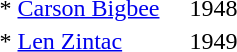<table>
<tr>
<td>* <a href='#'>Carson Bigbee</a>      </td>
<td>1948</td>
</tr>
<tr>
<td>* <a href='#'>Len Zintac</a></td>
<td>1949</td>
</tr>
<tr>
</tr>
</table>
